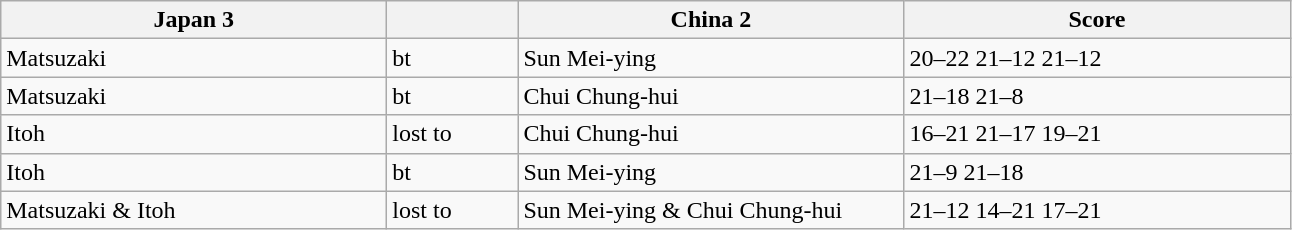<table class="wikitable">
<tr>
<th width=250> Japan 3</th>
<th width=80></th>
<th width=250> China 2</th>
<th width=250>Score</th>
</tr>
<tr>
<td>Matsuzaki</td>
<td>bt</td>
<td>Sun Mei-ying</td>
<td>20–22 21–12 21–12</td>
</tr>
<tr>
<td>Matsuzaki</td>
<td>bt</td>
<td>Chui Chung-hui</td>
<td>21–18 21–8</td>
</tr>
<tr>
<td>Itoh</td>
<td>lost to</td>
<td>Chui Chung-hui</td>
<td>16–21 21–17 19–21</td>
</tr>
<tr>
<td>Itoh</td>
<td>bt</td>
<td>Sun Mei-ying</td>
<td>21–9 21–18</td>
</tr>
<tr>
<td>Matsuzaki & Itoh</td>
<td>lost to</td>
<td>Sun Mei-ying & Chui Chung-hui</td>
<td>21–12 14–21 17–21</td>
</tr>
</table>
